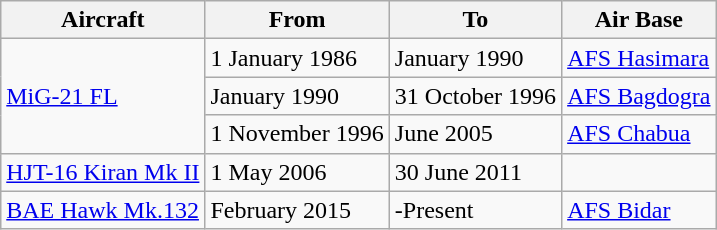<table class="wikitable">
<tr>
<th>Aircraft</th>
<th>From</th>
<th>To</th>
<th>Air Base</th>
</tr>
<tr>
<td rowspan='3'><a href='#'>MiG-21 FL</a></td>
<td>1 January 1986</td>
<td>January 1990</td>
<td><a href='#'>AFS Hasimara</a></td>
</tr>
<tr>
<td>January 1990</td>
<td>31 October 1996</td>
<td><a href='#'>AFS Bagdogra</a></td>
</tr>
<tr>
<td>1 November 1996</td>
<td>June 2005</td>
<td><a href='#'>AFS Chabua</a></td>
</tr>
<tr>
<td><a href='#'>HJT-16 Kiran Mk II</a></td>
<td>1 May 2006</td>
<td>30 June 2011</td>
<td></td>
</tr>
<tr>
<td><a href='#'>BAE Hawk Mk.132</a></td>
<td>February 2015</td>
<td>-Present</td>
<td><a href='#'>AFS Bidar</a></td>
</tr>
</table>
